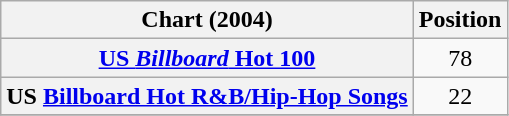<table class="wikitable sortable plainrowheaders" style="text-align:center;">
<tr>
<th scope="col">Chart (2004)</th>
<th scope="col">Position</th>
</tr>
<tr>
<th scope="row"><a href='#'>US <em>Billboard</em> Hot 100</a></th>
<td>78</td>
</tr>
<tr>
<th scope="row">US <a href='#'>Billboard Hot R&B/Hip-Hop Songs</a></th>
<td>22</td>
</tr>
<tr>
</tr>
</table>
